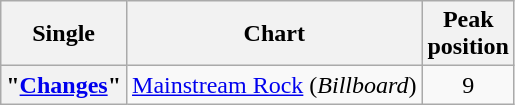<table class="wikitable plainrowheaders">
<tr>
<th scope="col">Single</th>
<th scope="col">Chart</th>
<th scope="col">Peak<br>position</th>
</tr>
<tr>
<th scope="row">"<a href='#'>Changes</a>"</th>
<td align="center"><a href='#'>Mainstream Rock</a> (<em>Billboard</em>)</td>
<td align="center">9</td>
</tr>
</table>
